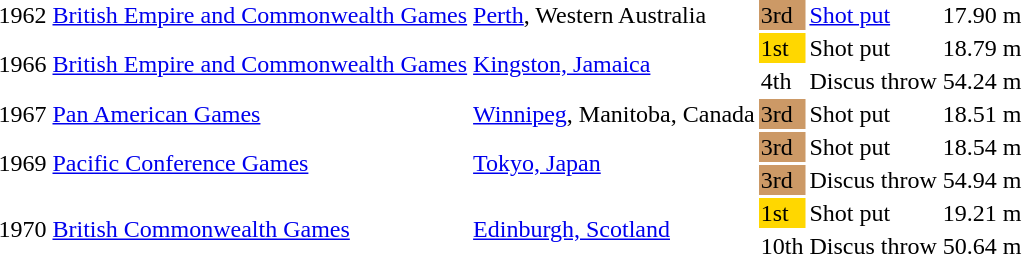<table>
<tr>
<td>1962</td>
<td><a href='#'>British Empire and Commonwealth Games</a></td>
<td><a href='#'>Perth</a>, Western Australia</td>
<td bgcolor=cc9966>3rd</td>
<td><a href='#'>Shot put</a></td>
<td>17.90 m</td>
</tr>
<tr>
<td rowspan=2>1966</td>
<td rowspan=2><a href='#'>British Empire and Commonwealth Games</a></td>
<td rowspan=2><a href='#'>Kingston, Jamaica</a></td>
<td bgcolor=gold>1st</td>
<td>Shot put</td>
<td>18.79 m </td>
</tr>
<tr>
<td>4th</td>
<td>Discus throw</td>
<td>54.24 m</td>
</tr>
<tr>
<td>1967</td>
<td><a href='#'>Pan American Games</a></td>
<td><a href='#'>Winnipeg</a>, Manitoba, Canada</td>
<td bgcolor=cc9966>3rd</td>
<td>Shot put</td>
<td>18.51 m</td>
</tr>
<tr>
<td rowspan=2>1969</td>
<td rowspan=2><a href='#'>Pacific Conference Games</a></td>
<td rowspan=2><a href='#'>Tokyo, Japan</a></td>
<td bgcolor=cc9966>3rd</td>
<td>Shot put</td>
<td>18.54 m</td>
</tr>
<tr>
<td bgcolor=cc9966>3rd</td>
<td>Discus throw</td>
<td>54.94 m</td>
</tr>
<tr>
<td rowspan=2>1970</td>
<td rowspan=2><a href='#'>British Commonwealth Games</a></td>
<td rowspan=2><a href='#'>Edinburgh, Scotland</a></td>
<td bgcolor=gold>1st</td>
<td>Shot put</td>
<td>19.21 m </td>
</tr>
<tr>
<td>10th</td>
<td>Discus throw</td>
<td>50.64 m</td>
</tr>
</table>
